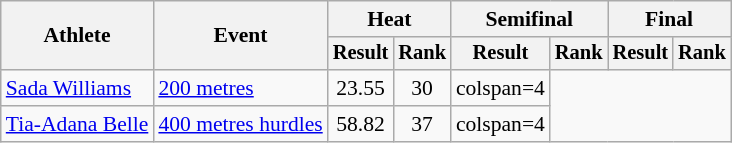<table class=wikitable style=font-size:90%>
<tr>
<th rowspan=2>Athlete</th>
<th rowspan=2>Event</th>
<th colspan=2>Heat</th>
<th colspan=2>Semifinal</th>
<th colspan=2>Final</th>
</tr>
<tr style=font-size:95%>
<th>Result</th>
<th>Rank</th>
<th>Result</th>
<th>Rank</th>
<th>Result</th>
<th>Rank</th>
</tr>
<tr align=center>
<td align=left><a href='#'>Sada Williams</a></td>
<td align=left><a href='#'>200 metres</a></td>
<td>23.55</td>
<td>30</td>
<td>colspan=4 </td>
</tr>
<tr align=center>
<td align=left><a href='#'>Tia-Adana Belle</a></td>
<td align=left><a href='#'>400 metres hurdles</a></td>
<td>58.82</td>
<td>37</td>
<td>colspan=4 </td>
</tr>
</table>
